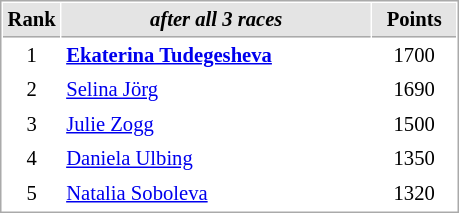<table cellspacing="1" cellpadding="3" style="border:1px solid #aaa; font-size:86%;">
<tr style="background:#e4e4e4;">
<th style="border-bottom:1px solid #aaa; width:10px;">Rank</th>
<th style="border-bottom:1px solid #aaa; width:200px;"><em>after all 3 races</em></th>
<th style="border-bottom:1px solid #aaa; width:50px;">Points</th>
</tr>
<tr>
<td align=center>1</td>
<td><strong> <a href='#'>Ekaterina Tudegesheva</a></strong></td>
<td align=center>1700</td>
</tr>
<tr>
<td align=center>2</td>
<td> <a href='#'>Selina Jörg</a></td>
<td align=center>1690</td>
</tr>
<tr>
<td align=center>3</td>
<td> <a href='#'>Julie Zogg</a></td>
<td align=center>1500</td>
</tr>
<tr>
<td align=center>4</td>
<td> <a href='#'>Daniela Ulbing</a></td>
<td align=center>1350</td>
</tr>
<tr>
<td align=center>5</td>
<td> <a href='#'>Natalia Soboleva</a></td>
<td align=center>1320</td>
</tr>
</table>
